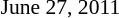<table style="font-size:90%">
<tr>
<td width=100>June 27, 2011</td>
<td width=150 align=right><strong></strong></td>
<td width=100 align=center></td>
<td width=150></td>
</tr>
</table>
